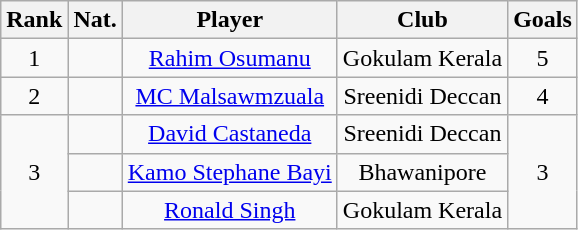<table class="wikitable" style="text-align:center">
<tr>
<th>Rank</th>
<th>Nat.</th>
<th>Player</th>
<th>Club</th>
<th>Goals</th>
</tr>
<tr>
<td rowspan="1">1</td>
<td></td>
<td><a href='#'>Rahim Osumanu</a></td>
<td>Gokulam Kerala</td>
<td rowspan="1">5</td>
</tr>
<tr>
<td rowspan="1">2</td>
<td></td>
<td><a href='#'>MC Malsawmzuala</a></td>
<td>Sreenidi Deccan</td>
<td rowspan="1">4</td>
</tr>
<tr>
<td rowspan="3">3</td>
<td></td>
<td><a href='#'>David Castaneda</a></td>
<td>Sreenidi Deccan</td>
<td rowspan="3">3</td>
</tr>
<tr>
<td></td>
<td><a href='#'>Kamo Stephane Bayi</a></td>
<td>Bhawanipore</td>
</tr>
<tr>
<td></td>
<td><a href='#'>Ronald Singh</a></td>
<td>Gokulam Kerala</td>
</tr>
</table>
